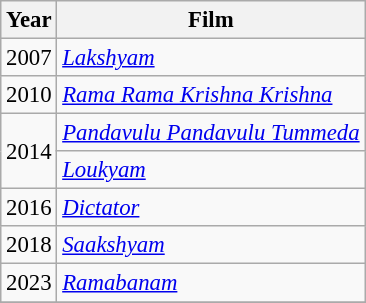<table class="wikitable" style="font-size: 95%;">
<tr>
<th>Year</th>
<th>Film</th>
</tr>
<tr>
<td>2007</td>
<td><em><a href='#'>Lakshyam</a></em></td>
</tr>
<tr>
<td>2010</td>
<td><em><a href='#'>Rama Rama Krishna Krishna</a></em></td>
</tr>
<tr>
<td rowspan="2">2014</td>
<td><em><a href='#'>Pandavulu Pandavulu Tummeda</a></em></td>
</tr>
<tr>
<td><em><a href='#'>Loukyam</a></em></td>
</tr>
<tr>
<td>2016</td>
<td><em><a href='#'>Dictator</a></em></td>
</tr>
<tr>
<td>2018</td>
<td><em><a href='#'>Saakshyam</a></em></td>
</tr>
<tr>
<td>2023</td>
<td><em><a href='#'>Ramabanam</a></em></td>
</tr>
<tr>
</tr>
</table>
